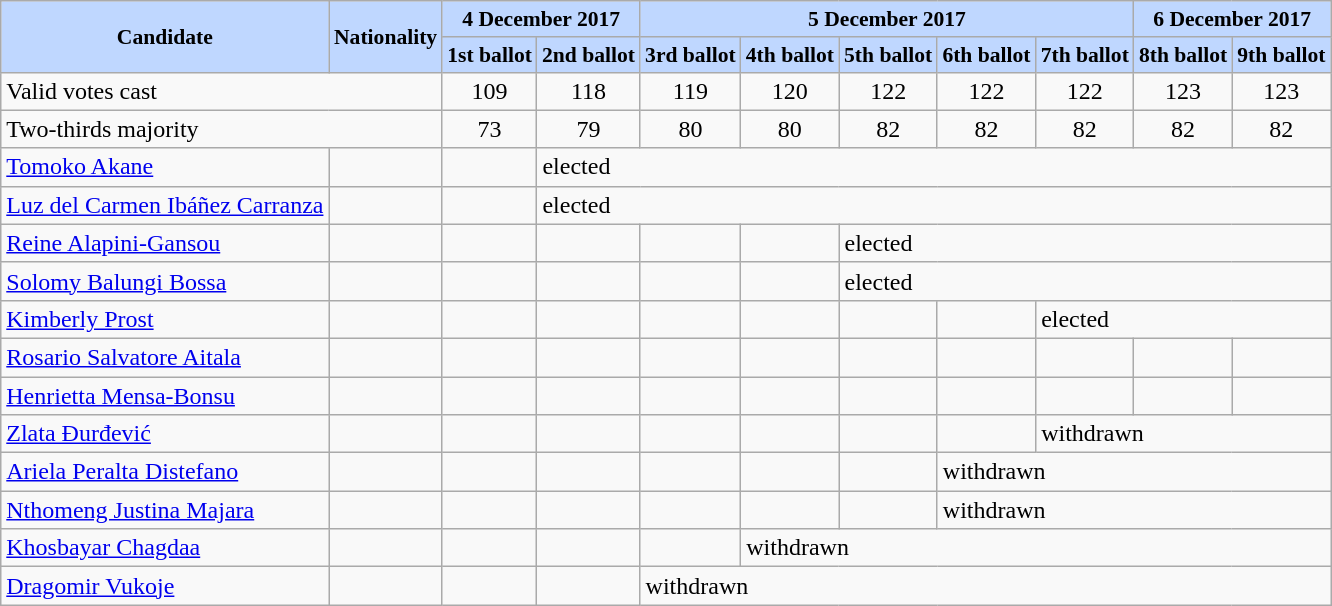<table class="wikitable">
<tr bgcolor=#BFD7FF align="center" style="font-size:90%;">
<td rowspan=2><strong>Candidate</strong></td>
<td rowspan=2><strong>Nationality</strong></td>
<td colspan=2><strong>4 December 2017</strong></td>
<td colspan=5><strong>5 December 2017</strong></td>
<td colspan=2><strong>6 December 2017</strong></td>
</tr>
<tr bgcolor=#BFD7FF align="center" style="font-size:90%;">
<td><strong>1st ballot</strong></td>
<td><strong>2nd ballot</strong></td>
<td><strong>3rd ballot</strong></td>
<td><strong>4th ballot</strong></td>
<td><strong>5th ballot</strong></td>
<td><strong>6th ballot</strong></td>
<td><strong>7th ballot</strong></td>
<td><strong>8th ballot</strong></td>
<td><strong>9th ballot</strong></td>
</tr>
<tr>
<td colspan=2>Valid votes cast</td>
<td align="center">109</td>
<td align="center">118</td>
<td align="center">119</td>
<td align="center">120</td>
<td align="center">122</td>
<td align="center">122</td>
<td align="center">122</td>
<td align="center">123</td>
<td align="center">123</td>
</tr>
<tr>
<td colspan=2>Two-thirds majority</td>
<td align="center">73</td>
<td align="center">79</td>
<td align="center">80</td>
<td align="center">80</td>
<td align="center">82</td>
<td align="center">82</td>
<td align="center">82</td>
<td align="center">82</td>
<td align="center">82</td>
</tr>
<tr>
<td><a href='#'>Tomoko Akane</a></td>
<td></td>
<td></td>
<td colspan=8>elected</td>
</tr>
<tr>
<td><a href='#'>Luz del Carmen Ibáñez Carranza</a></td>
<td></td>
<td></td>
<td colspan=8>elected</td>
</tr>
<tr>
<td><a href='#'>Reine Alapini-Gansou</a></td>
<td></td>
<td></td>
<td></td>
<td></td>
<td></td>
<td colspan=5>elected</td>
</tr>
<tr>
<td><a href='#'>Solomy Balungi Bossa</a></td>
<td></td>
<td></td>
<td></td>
<td></td>
<td></td>
<td colspan=5>elected</td>
</tr>
<tr>
<td><a href='#'>Kimberly Prost</a></td>
<td></td>
<td></td>
<td></td>
<td></td>
<td></td>
<td></td>
<td></td>
<td colspan=3>elected</td>
</tr>
<tr>
<td><a href='#'>Rosario Salvatore Aitala</a></td>
<td></td>
<td></td>
<td></td>
<td></td>
<td></td>
<td></td>
<td></td>
<td></td>
<td></td>
<td></td>
</tr>
<tr>
<td><a href='#'>Henrietta Mensa-Bonsu</a></td>
<td></td>
<td></td>
<td></td>
<td></td>
<td></td>
<td></td>
<td></td>
<td></td>
<td></td>
<td></td>
</tr>
<tr>
<td><a href='#'>Zlata Đurđević</a></td>
<td></td>
<td></td>
<td></td>
<td></td>
<td></td>
<td></td>
<td></td>
<td colspan=3>withdrawn</td>
</tr>
<tr>
<td><a href='#'>Ariela Peralta Distefano</a></td>
<td></td>
<td></td>
<td></td>
<td></td>
<td></td>
<td></td>
<td colspan=4>withdrawn</td>
</tr>
<tr>
<td><a href='#'>Nthomeng Justina Majara</a></td>
<td></td>
<td></td>
<td></td>
<td></td>
<td></td>
<td></td>
<td colspan=4>withdrawn</td>
</tr>
<tr>
<td><a href='#'>Khosbayar Chagdaa</a></td>
<td></td>
<td></td>
<td></td>
<td></td>
<td colspan=6>withdrawn</td>
</tr>
<tr>
<td><a href='#'>Dragomir Vukoje</a></td>
<td></td>
<td></td>
<td></td>
<td colspan=7>withdrawn</td>
</tr>
</table>
